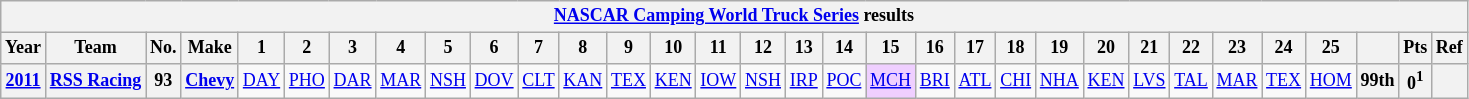<table class="wikitable" style="text-align:center; font-size:75%">
<tr>
<th colspan=32><a href='#'>NASCAR Camping World Truck Series</a> results</th>
</tr>
<tr>
<th>Year</th>
<th>Team</th>
<th>No.</th>
<th>Make</th>
<th>1</th>
<th>2</th>
<th>3</th>
<th>4</th>
<th>5</th>
<th>6</th>
<th>7</th>
<th>8</th>
<th>9</th>
<th>10</th>
<th>11</th>
<th>12</th>
<th>13</th>
<th>14</th>
<th>15</th>
<th>16</th>
<th>17</th>
<th>18</th>
<th>19</th>
<th>20</th>
<th>21</th>
<th>22</th>
<th>23</th>
<th>24</th>
<th>25</th>
<th></th>
<th>Pts</th>
<th>Ref</th>
</tr>
<tr>
<th><a href='#'>2011</a></th>
<th><a href='#'>RSS Racing</a></th>
<th>93</th>
<th><a href='#'>Chevy</a></th>
<td><a href='#'>DAY</a></td>
<td><a href='#'>PHO</a></td>
<td><a href='#'>DAR</a></td>
<td><a href='#'>MAR</a></td>
<td><a href='#'>NSH</a></td>
<td><a href='#'>DOV</a></td>
<td><a href='#'>CLT</a></td>
<td><a href='#'>KAN</a></td>
<td><a href='#'>TEX</a></td>
<td><a href='#'>KEN</a></td>
<td><a href='#'>IOW</a></td>
<td><a href='#'>NSH</a></td>
<td><a href='#'>IRP</a></td>
<td><a href='#'>POC</a></td>
<td style="background:#EFCFFF;"><a href='#'>MCH</a><br></td>
<td><a href='#'>BRI</a></td>
<td><a href='#'>ATL</a></td>
<td><a href='#'>CHI</a></td>
<td><a href='#'>NHA</a></td>
<td><a href='#'>KEN</a></td>
<td><a href='#'>LVS</a></td>
<td><a href='#'>TAL</a></td>
<td><a href='#'>MAR</a></td>
<td><a href='#'>TEX</a></td>
<td><a href='#'>HOM</a></td>
<th>99th</th>
<th>0<sup>1</sup></th>
<th></th>
</tr>
</table>
